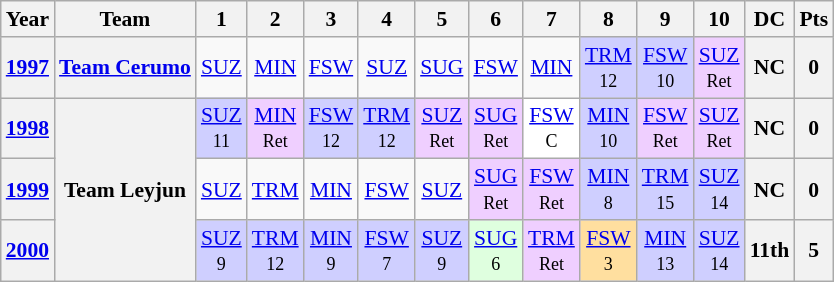<table class="wikitable" style="text-align:center; font-size:90%">
<tr>
<th>Year</th>
<th>Team</th>
<th>1</th>
<th>2</th>
<th>3</th>
<th>4</th>
<th>5</th>
<th>6</th>
<th>7</th>
<th>8</th>
<th>9</th>
<th>10</th>
<th>DC</th>
<th>Pts</th>
</tr>
<tr>
<th><a href='#'>1997</a></th>
<th><a href='#'>Team Cerumo</a></th>
<td><a href='#'>SUZ</a></td>
<td><a href='#'>MIN</a></td>
<td><a href='#'>FSW</a></td>
<td><a href='#'>SUZ</a></td>
<td><a href='#'>SUG</a></td>
<td><a href='#'>FSW</a></td>
<td><a href='#'>MIN</a></td>
<td bgcolor="#CFCFFF"><a href='#'>TRM</a><br><small>12</small></td>
<td bgcolor="#CFCFFF"><a href='#'>FSW</a><br><small>10</small></td>
<td bgcolor="#EFCFFF"><a href='#'>SUZ</a><br><small>Ret</small></td>
<th>NC</th>
<th>0</th>
</tr>
<tr>
<th><a href='#'>1998</a></th>
<th rowspan="3">Team Leyjun</th>
<td bgcolor="#CFCFFF"><a href='#'>SUZ</a><br><small>11</small></td>
<td bgcolor="#EFCFFF"><a href='#'>MIN</a><br><small>Ret</small></td>
<td bgcolor="#CFCFFF"><a href='#'>FSW</a><br><small>12</small></td>
<td bgcolor="#CFCFFF"><a href='#'>TRM</a><br><small>12</small></td>
<td bgcolor="#EFCFFF"><a href='#'>SUZ</a><br><small>Ret</small></td>
<td bgcolor="#EFCFFF"><a href='#'>SUG</a><br><small>Ret</small></td>
<td bgcolor="#FFFFFF"><a href='#'>FSW</a><br><small>C</small></td>
<td bgcolor="#CFCFFF"><a href='#'>MIN</a><br><small>10</small></td>
<td bgcolor="#EFCFFF"><a href='#'>FSW</a><br><small>Ret</small></td>
<td bgcolor="#EFCFFF"><a href='#'>SUZ</a><br><small>Ret</small></td>
<th>NC</th>
<th>0</th>
</tr>
<tr>
<th><a href='#'>1999</a></th>
<td><a href='#'>SUZ</a></td>
<td><a href='#'>TRM</a></td>
<td><a href='#'>MIN</a></td>
<td><a href='#'>FSW</a></td>
<td><a href='#'>SUZ</a></td>
<td bgcolor="#EFCFFF"><a href='#'>SUG</a><br><small>Ret</small></td>
<td bgcolor="#EFCFFF"><a href='#'>FSW</a><br><small>Ret</small></td>
<td bgcolor="#CFCFFF"><a href='#'>MIN</a><br><small>8</small></td>
<td bgcolor="#CFCFFF"><a href='#'>TRM</a><br><small>15</small></td>
<td bgcolor="#CFCFFF"><a href='#'>SUZ</a><br><small>14</small></td>
<th>NC</th>
<th>0</th>
</tr>
<tr>
<th><a href='#'>2000</a></th>
<td bgcolor="#CFCFFF"><a href='#'>SUZ</a><br><small>9</small></td>
<td bgcolor="#CFCFFF"><a href='#'>TRM</a><br><small>12</small></td>
<td bgcolor="#CFCFFF"><a href='#'>MIN</a><br><small>9</small></td>
<td bgcolor="#CFCFFF"><a href='#'>FSW</a><br><small>7</small></td>
<td bgcolor="#CFCFFF"><a href='#'>SUZ</a><br><small>9</small></td>
<td bgcolor="#DFFFDF"><a href='#'>SUG</a><br><small>6</small></td>
<td bgcolor="#EFCFFF"><a href='#'>TRM</a><br><small>Ret</small></td>
<td bgcolor="#FFDF9F"><a href='#'>FSW</a><br><small>3</small></td>
<td bgcolor="#CFCFFF"><a href='#'>MIN</a><br><small>13</small></td>
<td bgcolor="#CFCFFF"><a href='#'>SUZ</a><br><small>14</small></td>
<th>11th</th>
<th>5</th>
</tr>
</table>
